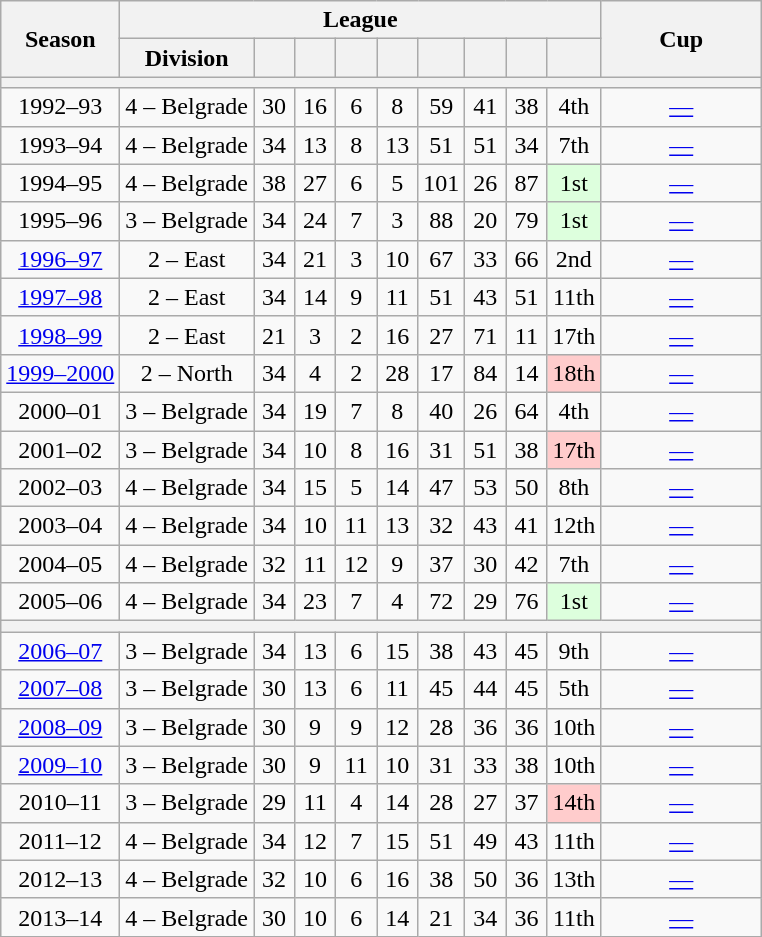<table class="wikitable sortable" style="text-align:center">
<tr>
<th rowspan="2">Season</th>
<th colspan="9">League</th>
<th rowspan="2" width="100">Cup</th>
</tr>
<tr>
<th>Division</th>
<th width="20"></th>
<th width="20"></th>
<th width="20"></th>
<th width="20"></th>
<th width="20"></th>
<th width="20"></th>
<th width="20"></th>
<th width="20"></th>
</tr>
<tr>
<th colspan="11"></th>
</tr>
<tr>
<td>1992–93</td>
<td>4 – Belgrade</td>
<td>30</td>
<td>16</td>
<td>6</td>
<td>8</td>
<td>59</td>
<td>41</td>
<td>38</td>
<td>4th</td>
<td><a href='#'>—</a></td>
</tr>
<tr>
<td>1993–94</td>
<td>4 – Belgrade</td>
<td>34</td>
<td>13</td>
<td>8</td>
<td>13</td>
<td>51</td>
<td>51</td>
<td>34</td>
<td>7th</td>
<td><a href='#'>—</a></td>
</tr>
<tr>
<td>1994–95</td>
<td>4 – Belgrade</td>
<td>38</td>
<td>27</td>
<td>6</td>
<td>5</td>
<td>101</td>
<td>26</td>
<td>87</td>
<td style="background-color:#DFD">1st</td>
<td><a href='#'>—</a></td>
</tr>
<tr>
<td>1995–96</td>
<td>3 – Belgrade</td>
<td>34</td>
<td>24</td>
<td>7</td>
<td>3</td>
<td>88</td>
<td>20</td>
<td>79</td>
<td style="background-color:#DFD">1st</td>
<td><a href='#'>—</a></td>
</tr>
<tr>
<td><a href='#'>1996–97</a></td>
<td>2 – East</td>
<td>34</td>
<td>21</td>
<td>3</td>
<td>10</td>
<td>67</td>
<td>33</td>
<td>66</td>
<td>2nd</td>
<td><a href='#'>—</a></td>
</tr>
<tr>
<td><a href='#'>1997–98</a></td>
<td>2 – East</td>
<td>34</td>
<td>14</td>
<td>9</td>
<td>11</td>
<td>51</td>
<td>43</td>
<td>51</td>
<td>11th</td>
<td><a href='#'>—</a></td>
</tr>
<tr>
<td><a href='#'>1998–99</a></td>
<td>2 – East</td>
<td>21</td>
<td>3</td>
<td>2</td>
<td>16</td>
<td>27</td>
<td>71</td>
<td>11</td>
<td>17th</td>
<td><a href='#'>—</a></td>
</tr>
<tr>
<td><a href='#'>1999–2000</a></td>
<td>2 – North</td>
<td>34</td>
<td>4</td>
<td>2</td>
<td>28</td>
<td>17</td>
<td>84</td>
<td>14</td>
<td style="background-color:#FCC">18th</td>
<td><a href='#'>—</a></td>
</tr>
<tr>
<td>2000–01</td>
<td>3 – Belgrade</td>
<td>34</td>
<td>19</td>
<td>7</td>
<td>8</td>
<td>40</td>
<td>26</td>
<td>64</td>
<td>4th</td>
<td><a href='#'>—</a></td>
</tr>
<tr>
<td>2001–02</td>
<td>3 – Belgrade</td>
<td>34</td>
<td>10</td>
<td>8</td>
<td>16</td>
<td>31</td>
<td>51</td>
<td>38</td>
<td style="background-color:#FCC">17th</td>
<td><a href='#'>—</a></td>
</tr>
<tr>
<td>2002–03</td>
<td>4 – Belgrade</td>
<td>34</td>
<td>15</td>
<td>5</td>
<td>14</td>
<td>47</td>
<td>53</td>
<td>50</td>
<td>8th</td>
<td><a href='#'>—</a></td>
</tr>
<tr>
<td>2003–04</td>
<td>4 – Belgrade</td>
<td>34</td>
<td>10</td>
<td>11</td>
<td>13</td>
<td>32</td>
<td>43</td>
<td>41</td>
<td>12th</td>
<td><a href='#'>—</a></td>
</tr>
<tr>
<td>2004–05</td>
<td>4 – Belgrade</td>
<td>32</td>
<td>11</td>
<td>12</td>
<td>9</td>
<td>37</td>
<td>30</td>
<td>42</td>
<td>7th</td>
<td><a href='#'>—</a></td>
</tr>
<tr>
<td>2005–06</td>
<td>4 – Belgrade</td>
<td>34</td>
<td>23</td>
<td>7</td>
<td>4</td>
<td>72</td>
<td>29</td>
<td>76</td>
<td style="background-color:#DFD">1st</td>
<td><a href='#'>—</a></td>
</tr>
<tr>
<th colspan="11"></th>
</tr>
<tr>
<td><a href='#'>2006–07</a></td>
<td>3 – Belgrade</td>
<td>34</td>
<td>13</td>
<td>6</td>
<td>15</td>
<td>38</td>
<td>43</td>
<td>45</td>
<td>9th</td>
<td><a href='#'>—</a></td>
</tr>
<tr>
<td><a href='#'>2007–08</a></td>
<td>3 – Belgrade</td>
<td>30</td>
<td>13</td>
<td>6</td>
<td>11</td>
<td>45</td>
<td>44</td>
<td>45</td>
<td>5th</td>
<td><a href='#'>—</a></td>
</tr>
<tr>
<td><a href='#'>2008–09</a></td>
<td>3 – Belgrade</td>
<td>30</td>
<td>9</td>
<td>9</td>
<td>12</td>
<td>28</td>
<td>36</td>
<td>36</td>
<td>10th</td>
<td><a href='#'>—</a></td>
</tr>
<tr>
<td><a href='#'>2009–10</a></td>
<td>3 – Belgrade</td>
<td>30</td>
<td>9</td>
<td>11</td>
<td>10</td>
<td>31</td>
<td>33</td>
<td>38</td>
<td>10th</td>
<td><a href='#'>—</a></td>
</tr>
<tr>
<td>2010–11</td>
<td>3 – Belgrade</td>
<td>29</td>
<td>11</td>
<td>4</td>
<td>14</td>
<td>28</td>
<td>27</td>
<td>37</td>
<td style="background-color:#FCC">14th</td>
<td><a href='#'>—</a></td>
</tr>
<tr>
<td>2011–12</td>
<td>4 – Belgrade</td>
<td>34</td>
<td>12</td>
<td>7</td>
<td>15</td>
<td>51</td>
<td>49</td>
<td>43</td>
<td>11th</td>
<td><a href='#'>—</a></td>
</tr>
<tr>
<td>2012–13</td>
<td>4 – Belgrade</td>
<td>32</td>
<td>10</td>
<td>6</td>
<td>16</td>
<td>38</td>
<td>50</td>
<td>36</td>
<td>13th</td>
<td><a href='#'>—</a></td>
</tr>
<tr>
<td>2013–14</td>
<td>4 – Belgrade</td>
<td>30</td>
<td>10</td>
<td>6</td>
<td>14</td>
<td>21</td>
<td>34</td>
<td>36</td>
<td>11th</td>
<td><a href='#'>—</a></td>
</tr>
</table>
